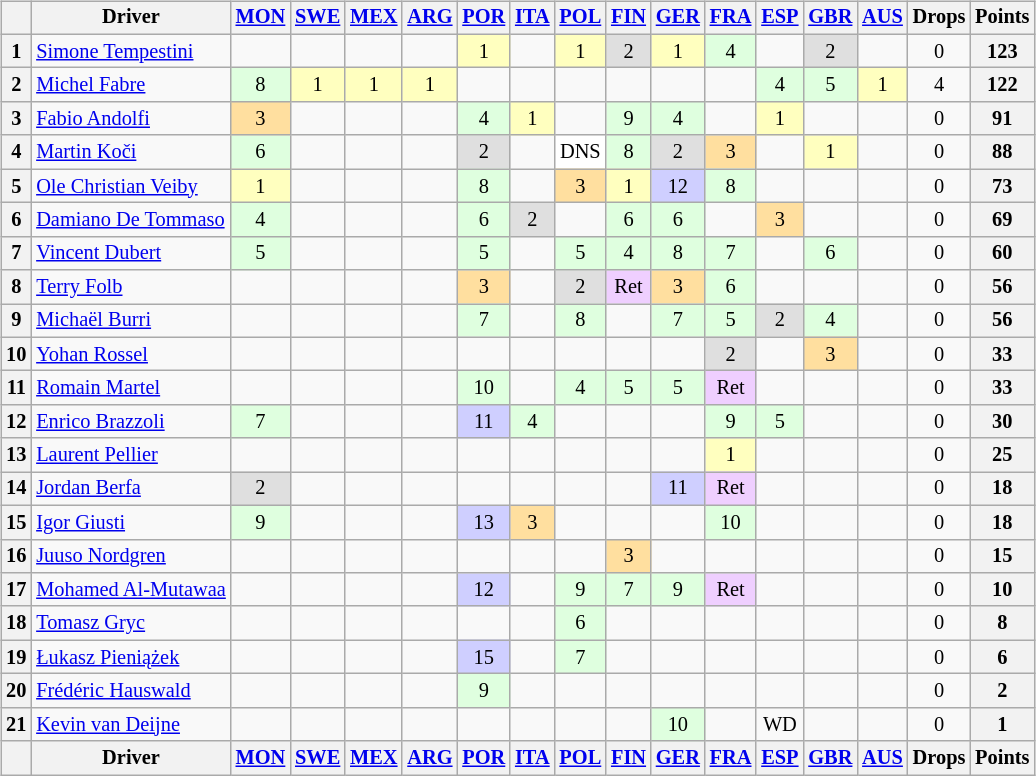<table>
<tr>
<td><br><table class="wikitable" style="font-size: 85%; text-align: center;">
<tr valign="top">
<th valign="middle"></th>
<th valign="middle">Driver</th>
<th><a href='#'>MON</a><br></th>
<th><a href='#'>SWE</a><br></th>
<th><a href='#'>MEX</a><br></th>
<th><a href='#'>ARG</a><br></th>
<th><a href='#'>POR</a><br></th>
<th><a href='#'>ITA</a><br></th>
<th><a href='#'>POL</a><br></th>
<th><a href='#'>FIN</a><br></th>
<th><a href='#'>GER</a><br></th>
<th><a href='#'>FRA</a><br></th>
<th><a href='#'>ESP</a><br></th>
<th><a href='#'>GBR</a><br></th>
<th><a href='#'>AUS</a><br></th>
<th valign="middle">Drops</th>
<th valign="middle">Points</th>
</tr>
<tr>
<th>1</th>
<td align="left"> <a href='#'>Simone Tempestini</a></td>
<td></td>
<td></td>
<td></td>
<td></td>
<td style="background:#ffffbf;">1</td>
<td></td>
<td style="background:#ffffbf;">1</td>
<td style="background:#dfdfdf;">2</td>
<td style="background:#ffffbf;">1</td>
<td style="background:#dfffdf;">4</td>
<td></td>
<td style="background:#dfdfdf;">2</td>
<td></td>
<td>0</td>
<th>123</th>
</tr>
<tr>
<th>2</th>
<td align="left"> <a href='#'>Michel Fabre</a></td>
<td style="background:#dfffdf;">8</td>
<td style="background:#ffffbf;">1</td>
<td style="background:#ffffbf;">1</td>
<td style="background:#ffffbf;">1</td>
<td></td>
<td></td>
<td></td>
<td></td>
<td></td>
<td></td>
<td style="background:#dfffdf;">4</td>
<td style="background:#dfffdf;">5</td>
<td style="background:#ffffbf;">1</td>
<td>4</td>
<th>122</th>
</tr>
<tr>
<th>3</th>
<td align="left"> <a href='#'>Fabio Andolfi</a></td>
<td style="background:#ffdf9f;">3</td>
<td></td>
<td></td>
<td></td>
<td style="background:#dfffdf;">4</td>
<td style="background:#ffffbf;">1</td>
<td></td>
<td style="background:#dfffdf;">9</td>
<td style="background:#dfffdf;">4</td>
<td></td>
<td style="background:#ffffbf;">1</td>
<td></td>
<td></td>
<td>0</td>
<th>91</th>
</tr>
<tr>
<th>4</th>
<td align="left"> <a href='#'>Martin Koči</a></td>
<td style="background:#dfffdf;">6</td>
<td></td>
<td></td>
<td></td>
<td style="background:#dfdfdf;">2</td>
<td></td>
<td style="background:#ffffff;">DNS</td>
<td style="background:#dfffdf;">8</td>
<td style="background:#dfdfdf;">2</td>
<td style="background:#ffdf9f;">3</td>
<td></td>
<td style="background:#ffffbf;">1</td>
<td></td>
<td>0</td>
<th>88</th>
</tr>
<tr>
<th>5</th>
<td align="left"> <a href='#'>Ole Christian Veiby</a></td>
<td style="background:#ffffbf;">1</td>
<td></td>
<td></td>
<td></td>
<td style="background:#dfffdf;">8</td>
<td></td>
<td style="background:#ffdf9f;">3</td>
<td style="background:#ffffbf;">1</td>
<td style="background:#cfcfff;">12</td>
<td style="background:#dfffdf;">8</td>
<td></td>
<td></td>
<td></td>
<td>0</td>
<th>73</th>
</tr>
<tr>
<th>6</th>
<td align="left"> <a href='#'>Damiano De Tommaso</a></td>
<td style="background:#dfffdf;">4</td>
<td></td>
<td></td>
<td></td>
<td style="background:#dfffdf;">6</td>
<td style="background:#dfdfdf;">2</td>
<td></td>
<td style="background:#dfffdf;">6</td>
<td style="background:#dfffdf;">6</td>
<td></td>
<td style="background:#ffdf9f;">3</td>
<td></td>
<td></td>
<td>0</td>
<th>69</th>
</tr>
<tr>
<th>7</th>
<td align="left"> <a href='#'>Vincent Dubert</a></td>
<td style="background:#dfffdf;">5</td>
<td></td>
<td></td>
<td></td>
<td style="background:#dfffdf;">5</td>
<td></td>
<td style="background:#dfffdf;">5</td>
<td style="background:#dfffdf;">4</td>
<td style="background:#dfffdf;">8</td>
<td style="background:#dfffdf;">7</td>
<td></td>
<td style="background:#dfffdf;">6</td>
<td></td>
<td>0</td>
<th>60</th>
</tr>
<tr>
<th>8</th>
<td align="left"> <a href='#'>Terry Folb</a></td>
<td></td>
<td></td>
<td></td>
<td></td>
<td style="background:#ffdf9f;">3</td>
<td></td>
<td style="background:#dfdfdf;">2</td>
<td style="background:#efcfff;">Ret</td>
<td style="background:#ffdf9f;">3</td>
<td style="background:#dfffdf;">6</td>
<td></td>
<td></td>
<td></td>
<td>0</td>
<th>56</th>
</tr>
<tr>
<th>9</th>
<td align="left"> <a href='#'>Michaël Burri</a></td>
<td></td>
<td></td>
<td></td>
<td></td>
<td style="background:#dfffdf;">7</td>
<td></td>
<td style="background:#dfffdf;">8</td>
<td></td>
<td style="background:#dfffdf;">7</td>
<td style="background:#dfffdf;">5</td>
<td style="background:#dfdfdf;">2</td>
<td style="background:#dfffdf;">4</td>
<td></td>
<td>0</td>
<th>56</th>
</tr>
<tr>
<th>10</th>
<td align="left"> <a href='#'>Yohan Rossel</a></td>
<td></td>
<td></td>
<td></td>
<td></td>
<td></td>
<td></td>
<td></td>
<td></td>
<td></td>
<td style="background:#dfdfdf;">2</td>
<td></td>
<td style="background:#ffdf9f;">3</td>
<td></td>
<td>0</td>
<th>33</th>
</tr>
<tr>
<th>11</th>
<td align="left"> <a href='#'>Romain Martel</a></td>
<td></td>
<td></td>
<td></td>
<td></td>
<td style="background:#dfffdf;">10</td>
<td></td>
<td style="background:#dfffdf;">4</td>
<td style="background:#dfffdf;">5</td>
<td style="background:#dfffdf;">5</td>
<td style="background:#efcfff;">Ret</td>
<td></td>
<td></td>
<td></td>
<td>0</td>
<th>33</th>
</tr>
<tr>
<th>12</th>
<td align="left"> <a href='#'>Enrico Brazzoli</a></td>
<td style="background:#dfffdf;">7</td>
<td></td>
<td></td>
<td></td>
<td style="background:#cfcfff;">11</td>
<td style="background:#dfffdf;">4</td>
<td></td>
<td></td>
<td></td>
<td style="background:#dfffdf;">9</td>
<td style="background:#dfffdf;">5</td>
<td></td>
<td></td>
<td>0</td>
<th>30</th>
</tr>
<tr>
<th>13</th>
<td align="left"> <a href='#'>Laurent Pellier</a></td>
<td></td>
<td></td>
<td></td>
<td></td>
<td></td>
<td></td>
<td></td>
<td></td>
<td></td>
<td style="background:#ffffbf;">1</td>
<td></td>
<td></td>
<td></td>
<td>0</td>
<th>25</th>
</tr>
<tr>
<th>14</th>
<td align="left"> <a href='#'>Jordan Berfa</a></td>
<td style="background:#dfdfdf;">2</td>
<td></td>
<td></td>
<td></td>
<td></td>
<td></td>
<td></td>
<td></td>
<td style="background:#cfcfff;">11</td>
<td style="background:#efcfff;">Ret</td>
<td></td>
<td></td>
<td></td>
<td>0</td>
<th>18</th>
</tr>
<tr>
<th>15</th>
<td align="left"> <a href='#'>Igor Giusti</a></td>
<td style="background:#dfffdf;">9</td>
<td></td>
<td></td>
<td></td>
<td style="background:#cfcfff;">13</td>
<td style="background:#ffdf9f;">3</td>
<td></td>
<td></td>
<td></td>
<td style="background:#dfffdf;">10</td>
<td></td>
<td></td>
<td></td>
<td>0</td>
<th>18</th>
</tr>
<tr>
<th>16</th>
<td align="left"> <a href='#'>Juuso Nordgren</a></td>
<td></td>
<td></td>
<td></td>
<td></td>
<td></td>
<td></td>
<td></td>
<td style="background:#ffdf9f;">3</td>
<td></td>
<td></td>
<td></td>
<td></td>
<td></td>
<td>0</td>
<th>15</th>
</tr>
<tr>
<th>17</th>
<td align="left"> <a href='#'>Mohamed Al-Mutawaa</a></td>
<td></td>
<td></td>
<td></td>
<td></td>
<td style="background:#cfcfff;">12</td>
<td></td>
<td style="background:#dfffdf;">9</td>
<td style="background:#dfffdf;">7</td>
<td style="background:#dfffdf;">9</td>
<td style="background:#efcfff;">Ret</td>
<td></td>
<td></td>
<td></td>
<td>0</td>
<th>10</th>
</tr>
<tr>
<th>18</th>
<td align="left"> <a href='#'>Tomasz Gryc</a></td>
<td></td>
<td></td>
<td></td>
<td></td>
<td></td>
<td></td>
<td style="background:#dfffdf;">6</td>
<td></td>
<td></td>
<td></td>
<td></td>
<td></td>
<td></td>
<td>0</td>
<th>8</th>
</tr>
<tr>
<th>19</th>
<td align="left"> <a href='#'>Łukasz Pieniążek</a></td>
<td></td>
<td></td>
<td></td>
<td></td>
<td style="background:#cfcfff;">15</td>
<td></td>
<td style="background:#dfffdf;">7</td>
<td></td>
<td></td>
<td></td>
<td></td>
<td></td>
<td></td>
<td>0</td>
<th>6</th>
</tr>
<tr>
<th>20</th>
<td align="left"> <a href='#'>Frédéric Hauswald</a></td>
<td></td>
<td></td>
<td></td>
<td></td>
<td style="background:#dfffdf;">9</td>
<td></td>
<td></td>
<td></td>
<td></td>
<td></td>
<td></td>
<td></td>
<td></td>
<td>0</td>
<th>2</th>
</tr>
<tr>
<th>21</th>
<td align="left"> <a href='#'>Kevin van Deijne</a></td>
<td></td>
<td></td>
<td></td>
<td></td>
<td></td>
<td></td>
<td></td>
<td></td>
<td style="background:#dfffdf;">10</td>
<td></td>
<td>WD</td>
<td></td>
<td></td>
<td>0</td>
<th>1</th>
</tr>
<tr valign="top">
<th valign="middle"></th>
<th valign="middle">Driver</th>
<th><a href='#'>MON</a><br></th>
<th><a href='#'>SWE</a><br></th>
<th><a href='#'>MEX</a><br></th>
<th><a href='#'>ARG</a><br></th>
<th><a href='#'>POR</a><br></th>
<th><a href='#'>ITA</a><br></th>
<th><a href='#'>POL</a><br></th>
<th><a href='#'>FIN</a><br></th>
<th><a href='#'>GER</a><br></th>
<th><a href='#'>FRA</a><br></th>
<th><a href='#'>ESP</a><br></th>
<th><a href='#'>GBR</a><br></th>
<th><a href='#'>AUS</a><br></th>
<th valign="middle">Drops</th>
<th valign="middle">Points</th>
</tr>
</table>
</td>
<td valign="top"><br></td>
</tr>
</table>
